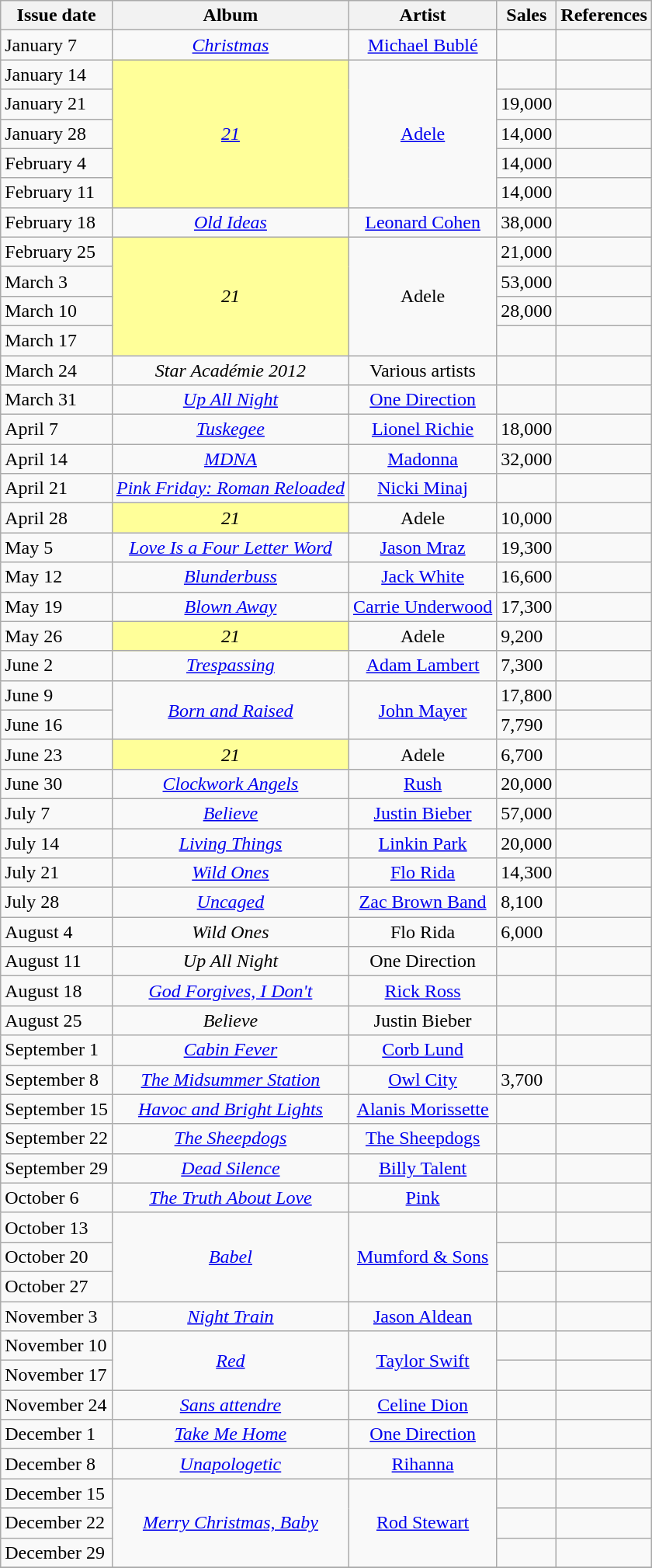<table class=wikitable>
<tr>
<th>Issue date</th>
<th>Album</th>
<th>Artist</th>
<th>Sales</th>
<th>References</th>
</tr>
<tr>
<td>January 7</td>
<td rowspan="1" align="center"><em><a href='#'>Christmas</a></em></td>
<td rowspan="1" align="center"><a href='#'>Michael Bublé</a></td>
<td></td>
<td style="text-align: center;"></td>
</tr>
<tr>
<td>January 14</td>
<td bgcolor=#FFFF99 rowspan="5" align="center"><em><a href='#'>21</a></em> </td>
<td rowspan="5" align="center"><a href='#'>Adele</a></td>
<td></td>
<td style="text-align: center;"></td>
</tr>
<tr>
<td>January 21</td>
<td>19,000</td>
<td style="text-align: center;"></td>
</tr>
<tr>
<td>January 28</td>
<td>14,000</td>
<td style="text-align: center;"></td>
</tr>
<tr>
<td>February 4</td>
<td>14,000</td>
<td style="text-align: center;"></td>
</tr>
<tr>
<td>February 11</td>
<td>14,000</td>
<td style="text-align: center;"></td>
</tr>
<tr>
<td>February 18</td>
<td rowspan="1" align="center"><em><a href='#'>Old Ideas</a></em></td>
<td rowspan="1" align="center"><a href='#'>Leonard Cohen</a></td>
<td>38,000</td>
<td style="text-align: center;"></td>
</tr>
<tr>
<td>February 25</td>
<td bgcolor=#FFFF99 rowspan="4" align="center"><em>21</em> </td>
<td rowspan="4" align="center">Adele</td>
<td>21,000</td>
<td style="text-align: center;"></td>
</tr>
<tr>
<td>March 3</td>
<td>53,000</td>
<td style="text-align: center;"></td>
</tr>
<tr>
<td>March 10</td>
<td>28,000</td>
<td style="text-align: center;"></td>
</tr>
<tr>
<td>March 17</td>
<td></td>
<td style="text-align: center;"></td>
</tr>
<tr>
<td>March 24</td>
<td rowspan="1" align="center"><em>Star Académie 2012</em></td>
<td rowspan="1" align="center">Various artists</td>
<td></td>
<td style="text-align: center;"></td>
</tr>
<tr>
<td>March 31</td>
<td rowspan="1" align="center"><em><a href='#'>Up All Night</a></em></td>
<td rowspan="1" align="center"><a href='#'>One Direction</a></td>
<td></td>
<td style="text-align: center;" rowspan="1"></td>
</tr>
<tr>
<td>April 7</td>
<td rowspan="1" align="center"><em><a href='#'>Tuskegee</a></em></td>
<td rowspan="1" align="center"><a href='#'>Lionel Richie</a></td>
<td>18,000</td>
<td style="text-align: center;" rowspan="1"></td>
</tr>
<tr>
<td>April 14</td>
<td rowspan="1" align="center"><em><a href='#'>MDNA</a></em></td>
<td rowspan="1" align="center"><a href='#'>Madonna</a></td>
<td>32,000</td>
<td style="text-align: center;" rowspan="1"></td>
</tr>
<tr>
<td>April 21</td>
<td rowspan="1" align="center"><em><a href='#'>Pink Friday: Roman Reloaded</a></em></td>
<td rowspan="1" align="center"><a href='#'>Nicki Minaj</a></td>
<td></td>
<td style="text-align: center;" rowspan="1"></td>
</tr>
<tr>
<td>April 28</td>
<td bgcolor=#FFFF99 align="center"><em>21</em> </td>
<td rowspan="1" align="center">Adele</td>
<td>10,000</td>
<td style="text-align: center;" rowspan="1"></td>
</tr>
<tr>
<td>May 5</td>
<td align="center"><em><a href='#'>Love Is a Four Letter Word</a></em></td>
<td rowspan="1" align="center"><a href='#'>Jason Mraz</a></td>
<td>19,300</td>
<td style="text-align: center;" rowspan="1"></td>
</tr>
<tr>
<td>May 12</td>
<td align="center"><em><a href='#'>Blunderbuss</a></em></td>
<td rowspan="1" align="center"><a href='#'>Jack White</a></td>
<td>16,600</td>
<td style="text-align: center;" rowspan="1"></td>
</tr>
<tr>
<td>May 19</td>
<td align="center"><em><a href='#'>Blown Away</a></em></td>
<td rowspan="1" align="center"><a href='#'>Carrie Underwood</a></td>
<td>17,300</td>
<td style="text-align: center;" rowspan="1"></td>
</tr>
<tr>
<td>May 26</td>
<td bgcolor=#FFFF99 align="center"><em>21</em> </td>
<td rowspan="1" align="center">Adele</td>
<td>9,200</td>
<td style="text-align: center;" rowspan="1"></td>
</tr>
<tr>
<td>June 2</td>
<td rowspan="1" align="center"><em><a href='#'>Trespassing</a></em></td>
<td rowspan="1" align="center"><a href='#'>Adam Lambert</a></td>
<td>7,300</td>
<td style="text-align: center;" rowspan="1"></td>
</tr>
<tr>
<td>June 9</td>
<td rowspan="2" align="center"><em><a href='#'>Born and Raised</a></em></td>
<td rowspan="2" align="center"><a href='#'>John Mayer</a></td>
<td>17,800</td>
<td style="text-align: center;" rowspan="1"></td>
</tr>
<tr>
<td>June 16</td>
<td>7,790</td>
<td style="text-align: center;"></td>
</tr>
<tr>
<td>June 23</td>
<td bgcolor=#FFFF99 align="center"><em>21</em> </td>
<td rowspan="1" align="center">Adele</td>
<td>6,700</td>
<td style="text-align: center;" rowspan="1"></td>
</tr>
<tr>
<td>June 30</td>
<td rowspan="1" align="center"><em><a href='#'>Clockwork Angels</a></em></td>
<td rowspan="1" align="center"><a href='#'>Rush</a></td>
<td>20,000</td>
<td style="text-align: center;" rowspan="1"></td>
</tr>
<tr>
<td>July 7</td>
<td rowspan="1" align="center"><em><a href='#'>Believe</a></em></td>
<td rowspan="1" align="center"><a href='#'>Justin Bieber</a></td>
<td>57,000</td>
<td style="text-align: center;" rowspan="1"></td>
</tr>
<tr>
<td>July 14</td>
<td rowspan="1" align="center"><em><a href='#'>Living Things</a></em></td>
<td rowspan="1" align="center"><a href='#'>Linkin Park</a></td>
<td>20,000</td>
<td style="text-align: center;" rowspan="1"></td>
</tr>
<tr>
<td>July 21</td>
<td rowspan="1" align="center"><em><a href='#'>Wild Ones</a></em></td>
<td rowspan="1" align="center"><a href='#'>Flo Rida</a></td>
<td>14,300</td>
<td style="text-align: center;" rowspan="1"></td>
</tr>
<tr>
<td>July 28</td>
<td rowspan="1" align="center"><em><a href='#'>Uncaged</a></em></td>
<td rowspan="1" align="center"><a href='#'>Zac Brown Band</a></td>
<td>8,100</td>
<td style="text-align: center;" rowspan="1"></td>
</tr>
<tr>
<td>August 4</td>
<td rowspan="1" align="center"><em>Wild Ones</em></td>
<td rowspan="1" align="center">Flo Rida</td>
<td>6,000</td>
<td style="text-align: center;" rowspan="1"></td>
</tr>
<tr>
<td>August 11</td>
<td rowspan="1" align="center"><em>Up All Night</em></td>
<td rowspan="1" align="center">One Direction</td>
<td></td>
<td style="text-align: center;" rowspan="1"></td>
</tr>
<tr>
<td>August 18</td>
<td rowspan="1" align="center"><em><a href='#'>God Forgives, I Don't</a></em></td>
<td rowspan="1" align="center"><a href='#'>Rick Ross</a></td>
<td></td>
<td style="text-align: center;" rowspan="1"></td>
</tr>
<tr>
<td>August 25</td>
<td rowspan="1" align="center"><em>Believe</em></td>
<td rowspan="1" align="center">Justin Bieber</td>
<td></td>
<td style="text-align: center;" rowspan="1"></td>
</tr>
<tr>
<td>September 1</td>
<td rowspan="1" align="center"><em><a href='#'>Cabin Fever</a></em></td>
<td rowspan="1" align="center"><a href='#'>Corb Lund</a></td>
<td></td>
<td style="text-align: center;" rowspan="1"></td>
</tr>
<tr>
<td>September 8</td>
<td rowspan="1" align="center"><em><a href='#'>The Midsummer Station</a></em></td>
<td rowspan="1" align="center"><a href='#'>Owl City</a></td>
<td>3,700</td>
<td style="text-align: center;" rowspan="1"></td>
</tr>
<tr>
<td>September 15</td>
<td rowspan="1" align="center"><em><a href='#'>Havoc and Bright Lights</a></em></td>
<td rowspan="1" align="center"><a href='#'>Alanis Morissette</a></td>
<td></td>
<td style="text-align: center;" rowspan="1"></td>
</tr>
<tr>
<td>September 22</td>
<td rowspan="1" align="center"><em><a href='#'>The Sheepdogs</a></em></td>
<td rowspan="1" align="center"><a href='#'>The Sheepdogs</a></td>
<td></td>
<td style="text-align: center;" rowspan="1"></td>
</tr>
<tr>
<td>September 29</td>
<td rowspan="1" align="center"><em><a href='#'>Dead Silence</a></em></td>
<td rowspan="1" align="center"><a href='#'>Billy Talent</a></td>
<td></td>
<td style="text-align: center;" rowspan="1"></td>
</tr>
<tr>
<td>October 6</td>
<td rowspan="1" align="center"><em><a href='#'>The Truth About Love</a></em></td>
<td rowspan="1" align="center"><a href='#'>Pink</a></td>
<td></td>
<td style="text-align: center;" rowspan="1"></td>
</tr>
<tr>
<td>October 13</td>
<td rowspan="3" align="center"><em><a href='#'>Babel</a></em></td>
<td rowspan="3" align="center"><a href='#'>Mumford & Sons</a></td>
<td></td>
<td style="text-align: center;" rowspan="1"></td>
</tr>
<tr>
<td>October 20</td>
<td></td>
<td style="text-align: center;"></td>
</tr>
<tr>
<td>October 27</td>
<td></td>
<td style="text-align: center;"></td>
</tr>
<tr>
<td>November 3</td>
<td rowspan="1" align="center"><em><a href='#'>Night Train</a></em></td>
<td rowspan="1" align="center"><a href='#'>Jason Aldean</a></td>
<td></td>
<td style="text-align: center;"></td>
</tr>
<tr>
<td>November 10</td>
<td rowspan="2" align="center"><em><a href='#'>Red</a></em></td>
<td rowspan="2" align="center"><a href='#'>Taylor Swift</a></td>
<td></td>
<td style="text-align: center;"></td>
</tr>
<tr>
<td>November 17</td>
<td></td>
<td style="text-align: center;"></td>
</tr>
<tr>
<td>November 24</td>
<td rowspan="1" align="center"><em><a href='#'>Sans attendre</a></em></td>
<td rowspan="1" align="center"><a href='#'>Celine Dion</a></td>
<td></td>
<td style="text-align: center;"></td>
</tr>
<tr>
<td>December 1</td>
<td rowspan="1" align="center"><em><a href='#'>Take Me Home</a></em></td>
<td rowspan="1" align="center"><a href='#'>One Direction</a></td>
<td></td>
<td style="text-align: center;"></td>
</tr>
<tr>
<td>December 8</td>
<td rowspan="1" align="center"><em><a href='#'>Unapologetic</a></em></td>
<td rowspan="1" align="center"><a href='#'>Rihanna</a></td>
<td></td>
<td style="text-align: center;"></td>
</tr>
<tr>
<td>December 15</td>
<td rowspan="3" align="center"><em><a href='#'>Merry Christmas, Baby</a></em></td>
<td rowspan="3" align="center"><a href='#'>Rod Stewart</a></td>
<td></td>
<td style="text-align: center;"></td>
</tr>
<tr>
<td>December 22</td>
<td></td>
<td style="text-align: center;"></td>
</tr>
<tr>
<td>December 29</td>
<td></td>
<td style="text-align: center;"></td>
</tr>
<tr>
</tr>
</table>
